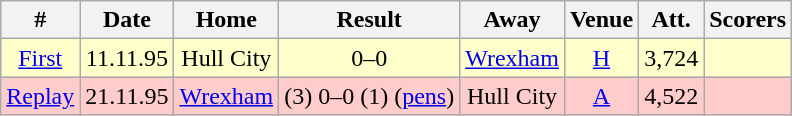<table class="wikitable " style="font-size:100%; text-align:center">
<tr>
<th>#</th>
<th>Date</th>
<th>Home</th>
<th>Result</th>
<th>Away</th>
<th>Venue</th>
<th>Att.</th>
<th>Scorers</th>
</tr>
<tr style="background: #FFFFCC;">
<td><a href='#'>First</a></td>
<td>11.11.95</td>
<td>Hull City</td>
<td>0–0</td>
<td><a href='#'>Wrexham</a></td>
<td><a href='#'>H</a></td>
<td>3,724</td>
<td></td>
</tr>
<tr style="background: #FFCCCC;">
<td><a href='#'>Replay</a></td>
<td>21.11.95</td>
<td><a href='#'>Wrexham</a></td>
<td>(3) 0–0 (1) (<a href='#'>pens</a>)</td>
<td>Hull City</td>
<td><a href='#'>A</a></td>
<td>4,522</td>
<td></td>
</tr>
</table>
